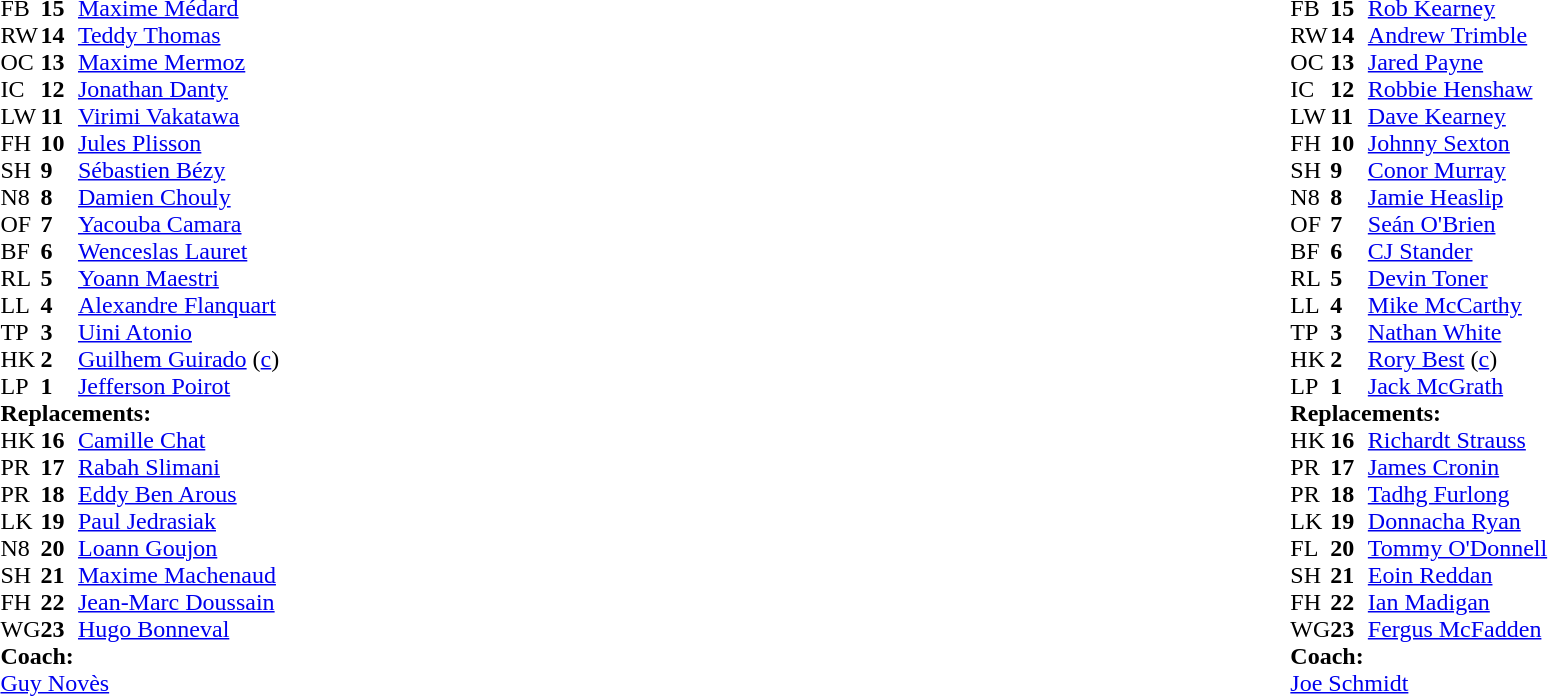<table style="width:100%">
<tr>
<td style="vertical-align:top; width:50%"><br><table cellspacing="0" cellpadding="0">
<tr>
<th width="25"></th>
<th width="25"></th>
</tr>
<tr>
<td>FB</td>
<td><strong>15</strong></td>
<td><a href='#'>Maxime Médard</a></td>
</tr>
<tr>
<td>RW</td>
<td><strong>14</strong></td>
<td><a href='#'>Teddy Thomas</a></td>
<td></td>
<td></td>
</tr>
<tr>
<td>OC</td>
<td><strong>13</strong></td>
<td><a href='#'>Maxime Mermoz</a></td>
</tr>
<tr>
<td>IC</td>
<td><strong>12</strong></td>
<td><a href='#'>Jonathan Danty</a></td>
<td></td>
<td></td>
</tr>
<tr>
<td>LW</td>
<td><strong>11</strong></td>
<td><a href='#'>Virimi Vakatawa</a></td>
</tr>
<tr>
<td>FH</td>
<td><strong>10</strong></td>
<td><a href='#'>Jules Plisson</a></td>
</tr>
<tr>
<td>SH</td>
<td><strong>9</strong></td>
<td><a href='#'>Sébastien Bézy</a></td>
<td></td>
<td></td>
</tr>
<tr>
<td>N8</td>
<td><strong>8</strong></td>
<td><a href='#'>Damien Chouly</a></td>
</tr>
<tr>
<td>OF</td>
<td><strong>7</strong></td>
<td><a href='#'>Yacouba Camara</a></td>
<td></td>
<td></td>
</tr>
<tr>
<td>BF</td>
<td><strong>6</strong></td>
<td><a href='#'>Wenceslas Lauret</a></td>
</tr>
<tr>
<td>RL</td>
<td><strong>5</strong></td>
<td><a href='#'>Yoann Maestri</a></td>
<td></td>
<td></td>
</tr>
<tr>
<td>LL</td>
<td><strong>4</strong></td>
<td><a href='#'>Alexandre Flanquart</a></td>
</tr>
<tr>
<td>TP</td>
<td><strong>3</strong></td>
<td><a href='#'>Uini Atonio</a></td>
<td></td>
<td></td>
</tr>
<tr>
<td>HK</td>
<td><strong>2</strong></td>
<td><a href='#'>Guilhem Guirado</a> (<a href='#'>c</a>)</td>
<td></td>
<td colspan=2></td>
<td></td>
</tr>
<tr>
<td>LP</td>
<td><strong>1</strong></td>
<td><a href='#'>Jefferson Poirot</a></td>
<td></td>
<td></td>
<td></td>
</tr>
<tr>
<td colspan=3><strong>Replacements:</strong></td>
</tr>
<tr>
<td>HK</td>
<td><strong>16</strong></td>
<td><a href='#'>Camille Chat</a></td>
<td></td>
<td></td>
<td></td>
<td></td>
</tr>
<tr>
<td>PR</td>
<td><strong>17</strong></td>
<td><a href='#'>Rabah Slimani</a></td>
<td></td>
<td></td>
</tr>
<tr>
<td>PR</td>
<td><strong>18</strong></td>
<td><a href='#'>Eddy Ben Arous</a></td>
<td></td>
<td></td>
<td></td>
</tr>
<tr>
<td>LK</td>
<td><strong>19</strong></td>
<td><a href='#'>Paul Jedrasiak</a></td>
<td></td>
<td></td>
</tr>
<tr>
<td>N8</td>
<td><strong>20</strong></td>
<td><a href='#'>Loann Goujon</a></td>
<td></td>
<td></td>
</tr>
<tr>
<td>SH</td>
<td><strong>21</strong></td>
<td><a href='#'>Maxime Machenaud</a></td>
<td></td>
<td></td>
</tr>
<tr>
<td>FH</td>
<td><strong>22</strong></td>
<td><a href='#'>Jean-Marc Doussain</a></td>
<td></td>
<td></td>
</tr>
<tr>
<td>WG</td>
<td><strong>23</strong></td>
<td><a href='#'>Hugo Bonneval</a></td>
<td></td>
<td></td>
</tr>
<tr>
<td colspan=3><strong>Coach:</strong></td>
</tr>
<tr>
<td colspan="4"> <a href='#'>Guy Novès</a></td>
</tr>
</table>
</td>
<td style="vertical-align:top"></td>
<td style="vertical-align:top; width:50%"><br><table cellspacing="0" cellpadding="0" style="margin:auto">
<tr>
<th width="25"></th>
<th width="25"></th>
</tr>
<tr>
<td>FB</td>
<td><strong>15</strong></td>
<td><a href='#'>Rob Kearney</a></td>
</tr>
<tr>
<td>RW</td>
<td><strong>14</strong></td>
<td><a href='#'>Andrew Trimble</a></td>
</tr>
<tr>
<td>OC</td>
<td><strong>13</strong></td>
<td><a href='#'>Jared Payne</a></td>
</tr>
<tr>
<td>IC</td>
<td><strong>12</strong></td>
<td><a href='#'>Robbie Henshaw</a></td>
</tr>
<tr>
<td>LW</td>
<td><strong>11</strong></td>
<td><a href='#'>Dave Kearney</a></td>
<td></td>
<td></td>
</tr>
<tr>
<td>FH</td>
<td><strong>10</strong></td>
<td><a href='#'>Johnny Sexton</a></td>
<td></td>
<td></td>
</tr>
<tr>
<td>SH</td>
<td><strong>9</strong></td>
<td><a href='#'>Conor Murray</a></td>
</tr>
<tr>
<td>N8</td>
<td><strong>8</strong></td>
<td><a href='#'>Jamie Heaslip</a></td>
</tr>
<tr>
<td>OF</td>
<td><strong>7</strong></td>
<td><a href='#'>Seán O'Brien</a></td>
<td></td>
<td></td>
</tr>
<tr>
<td>BF</td>
<td><strong>6</strong></td>
<td><a href='#'>CJ Stander</a></td>
</tr>
<tr>
<td>RL</td>
<td><strong>5</strong></td>
<td><a href='#'>Devin Toner</a></td>
</tr>
<tr>
<td>LL</td>
<td><strong>4</strong></td>
<td><a href='#'>Mike McCarthy</a></td>
<td></td>
<td colspan=2></td>
<td></td>
</tr>
<tr>
<td>TP</td>
<td><strong>3</strong></td>
<td><a href='#'>Nathan White</a></td>
<td></td>
<td></td>
</tr>
<tr>
<td>HK</td>
<td><strong>2</strong></td>
<td><a href='#'>Rory Best</a> (<a href='#'>c</a>)</td>
<td></td>
<td></td>
</tr>
<tr>
<td>LP</td>
<td><strong>1</strong></td>
<td><a href='#'>Jack McGrath</a></td>
<td></td>
<td></td>
</tr>
<tr>
<td colspan=3><strong>Replacements:</strong></td>
</tr>
<tr>
<td>HK</td>
<td><strong>16</strong></td>
<td><a href='#'>Richardt Strauss</a></td>
<td></td>
<td></td>
</tr>
<tr>
<td>PR</td>
<td><strong>17</strong></td>
<td><a href='#'>James Cronin</a></td>
<td></td>
<td></td>
</tr>
<tr>
<td>PR</td>
<td><strong>18</strong></td>
<td><a href='#'>Tadhg Furlong</a></td>
<td></td>
<td></td>
</tr>
<tr>
<td>LK</td>
<td><strong>19</strong></td>
<td><a href='#'>Donnacha Ryan</a></td>
<td></td>
<td></td>
<td></td>
<td></td>
</tr>
<tr>
<td>FL</td>
<td><strong>20</strong></td>
<td><a href='#'>Tommy O'Donnell</a></td>
<td></td>
<td></td>
</tr>
<tr>
<td>SH</td>
<td><strong>21</strong></td>
<td><a href='#'>Eoin Reddan</a></td>
</tr>
<tr>
<td>FH</td>
<td><strong>22</strong></td>
<td><a href='#'>Ian Madigan</a></td>
<td></td>
<td></td>
</tr>
<tr>
<td>WG</td>
<td><strong>23</strong></td>
<td><a href='#'>Fergus McFadden</a></td>
<td></td>
<td></td>
</tr>
<tr>
<td colspan=3><strong>Coach:</strong></td>
</tr>
<tr>
<td colspan="4"> <a href='#'>Joe Schmidt</a></td>
</tr>
</table>
</td>
</tr>
</table>
